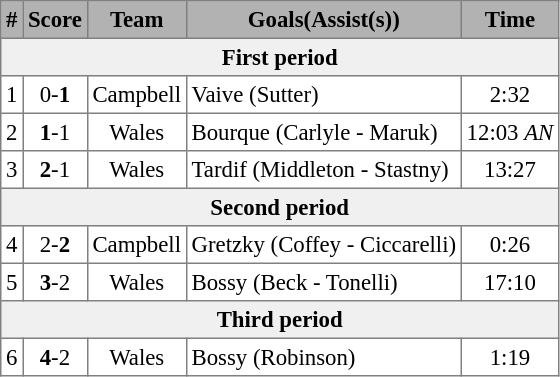<table cellpadding="3" cellspacing="1" border="1" style="font-size: 95%; text-align: center; border: gray solid 1px; border-collapse: collapse;">
<tr bgcolor="B2B2B2">
<th>#</th>
<th>Score</th>
<th>Team</th>
<th>Goals(Assist(s))</th>
<th>Time</th>
</tr>
<tr bgcolor="f0f0f0">
<th colspan="6">First period</th>
</tr>
<tr>
<td>1</td>
<td>0-<strong>1</strong></td>
<td>Campbell</td>
<td align="left">Vaive (Sutter)</td>
<td>2:32</td>
</tr>
<tr>
<td>2</td>
<td><strong>1</strong>-1</td>
<td>Wales</td>
<td align="left">Bourque (Carlyle - Maruk)</td>
<td>12:03 <em>AN</em></td>
</tr>
<tr>
<td>3</td>
<td><strong>2</strong>-1</td>
<td>Wales</td>
<td align="left">Tardif (Middleton - Stastny)</td>
<td>13:27</td>
</tr>
<tr bgcolor="f0f0f0">
<th colspan="6">Second period</th>
</tr>
<tr>
<td>4</td>
<td>2-<strong>2</strong></td>
<td>Campbell</td>
<td align="left">Gretzky (Coffey - Ciccarelli)</td>
<td>0:26</td>
</tr>
<tr>
<td>5</td>
<td><strong>3</strong>-2</td>
<td>Wales</td>
<td align="left">Bossy (Beck - Tonelli)</td>
<td>17:10</td>
</tr>
<tr bgcolor="f0f0f0">
<th colspan="6">Third period</th>
</tr>
<tr>
<td>6</td>
<td><strong>4</strong>-2</td>
<td>Wales</td>
<td align="left">Bossy (Robinson)</td>
<td>1:19</td>
</tr>
</table>
